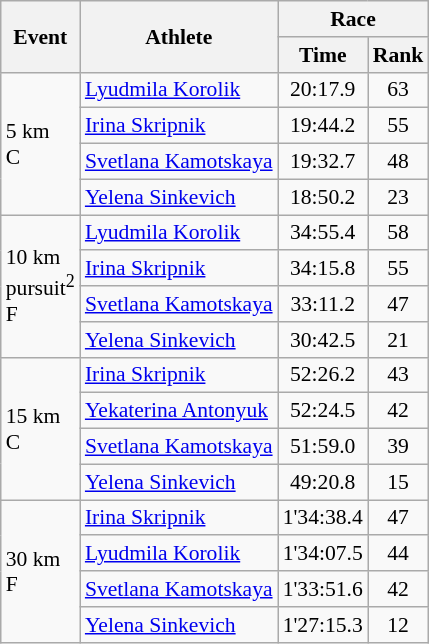<table class="wikitable" border="1" style="font-size:90%">
<tr>
<th rowspan=2>Event</th>
<th rowspan=2>Athlete</th>
<th colspan=2>Race</th>
</tr>
<tr>
<th>Time</th>
<th>Rank</th>
</tr>
<tr>
<td rowspan=4>5 km <br> C</td>
<td><a href='#'>Lyudmila Korolik</a></td>
<td align=center>20:17.9</td>
<td align=center>63</td>
</tr>
<tr>
<td><a href='#'>Irina Skripnik</a></td>
<td align=center>19:44.2</td>
<td align=center>55</td>
</tr>
<tr>
<td><a href='#'>Svetlana Kamotskaya</a></td>
<td align=center>19:32.7</td>
<td align=center>48</td>
</tr>
<tr>
<td><a href='#'>Yelena Sinkevich</a></td>
<td align=center>18:50.2</td>
<td align=center>23</td>
</tr>
<tr>
<td rowspan=4>10 km <br> pursuit<sup>2</sup> <br> F</td>
<td><a href='#'>Lyudmila Korolik</a></td>
<td align=center>34:55.4</td>
<td align=center>58</td>
</tr>
<tr>
<td><a href='#'>Irina Skripnik</a></td>
<td align=center>34:15.8</td>
<td align=center>55</td>
</tr>
<tr>
<td><a href='#'>Svetlana Kamotskaya</a></td>
<td align=center>33:11.2</td>
<td align=center>47</td>
</tr>
<tr>
<td><a href='#'>Yelena Sinkevich</a></td>
<td align=center>30:42.5</td>
<td align=center>21</td>
</tr>
<tr>
<td rowspan=4>15 km <br> C</td>
<td><a href='#'>Irina Skripnik</a></td>
<td align=center>52:26.2</td>
<td align=center>43</td>
</tr>
<tr>
<td><a href='#'>Yekaterina Antonyuk</a></td>
<td align=center>52:24.5</td>
<td align=center>42</td>
</tr>
<tr>
<td><a href='#'>Svetlana Kamotskaya</a></td>
<td align=center>51:59.0</td>
<td align=center>39</td>
</tr>
<tr>
<td><a href='#'>Yelena Sinkevich</a></td>
<td align=center>49:20.8</td>
<td align=center>15</td>
</tr>
<tr>
<td rowspan=4>30 km <br> F</td>
<td><a href='#'>Irina Skripnik</a></td>
<td align=center>1'34:38.4</td>
<td align=center>47</td>
</tr>
<tr>
<td><a href='#'>Lyudmila Korolik</a></td>
<td align=center>1'34:07.5</td>
<td align=center>44</td>
</tr>
<tr>
<td><a href='#'>Svetlana Kamotskaya</a></td>
<td align=center>1'33:51.6</td>
<td align=center>42</td>
</tr>
<tr>
<td><a href='#'>Yelena Sinkevich</a></td>
<td align=center>1'27:15.3</td>
<td align=center>12</td>
</tr>
</table>
